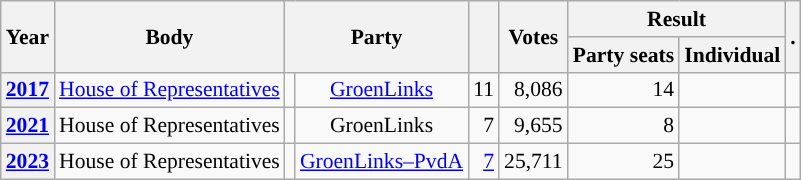<table class="wikitable plainrowheaders sortable" border=2 cellpadding=4 cellspacing=0 style="border: 1px #aaa solid; font-size: 90%; text-align:center;">
<tr>
<th scope="col" rowspan=2>Year</th>
<th scope="col" rowspan=2>Body</th>
<th scope="col" colspan=2 rowspan=2>Party</th>
<th scope="col" rowspan=2></th>
<th scope="col" rowspan=2>Votes</th>
<th scope="colgroup" colspan=2>Result</th>
<th scope="col" rowspan=2 class="unsortable">.</th>
</tr>
<tr>
<th scope="col">Party seats</th>
<th scope="col">Individual</th>
</tr>
<tr>
<th scope="row"><a href='#'>2017</a></th>
<td><a href='#'>House of Representatives</a></td>
<td style="background-color:"></td>
<td><a href='#'>GroenLinks</a></td>
<td style=text-align:right>11</td>
<td style=text-align:right>8,086</td>
<td style=text-align:right>14</td>
<td></td>
<td></td>
</tr>
<tr>
<th scope="row"><a href='#'>2021</a></th>
<td>House of Representatives</td>
<td style="background-color:"></td>
<td>GroenLinks</td>
<td style=text-align:right>7</td>
<td style=text-align:right>9,655</td>
<td style=text-align:right>8</td>
<td></td>
<td></td>
</tr>
<tr>
<th scope="row"><a href='#'>2023</a></th>
<td>House of Representatives</td>
<td style="background-color:"></td>
<td><a href='#'>GroenLinks–PvdA</a></td>
<td style=text-align:right><a href='#'>7</a></td>
<td style=text-align:right>25,711</td>
<td style=text-align:right>25</td>
<td></td>
<td></td>
</tr>
</table>
